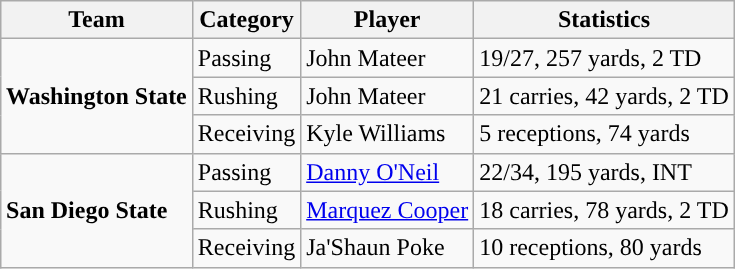<table class="wikitable" style="float: right;">
<tr>
<th>Team</th>
<th>Category</th>
<th>Player</th>
<th>Statistics</th>
</tr>
<tr>
<td rowspan=3><strong>Washington State</strong></td>
<td>Passing</td>
<td>John Mateer</td>
<td>19/27, 257 yards, 2 TD</td>
</tr>
<tr>
<td>Rushing</td>
<td>John Mateer</td>
<td>21 carries, 42 yards, 2 TD</td>
</tr>
<tr>
<td>Receiving</td>
<td>Kyle Williams</td>
<td>5 receptions, 74 yards</td>
</tr>
<tr>
<td rowspan=3><strong>San Diego State</strong></td>
<td>Passing</td>
<td><a href='#'>Danny O'Neil</a></td>
<td>22/34, 195 yards, INT</td>
</tr>
<tr>
<td>Rushing</td>
<td><a href='#'>Marquez Cooper</a></td>
<td>18 carries, 78 yards, 2 TD</td>
</tr>
<tr>
<td>Receiving</td>
<td>Ja'Shaun Poke</td>
<td>10 receptions, 80 yards</td>
</tr>
</table>
